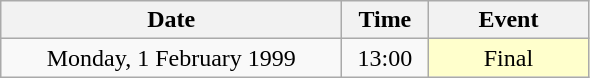<table class = "wikitable" style="text-align:center;">
<tr>
<th width=220>Date</th>
<th width=50>Time</th>
<th width=100>Event</th>
</tr>
<tr>
<td>Monday, 1 February 1999</td>
<td>13:00</td>
<td bgcolor=ffffcc>Final</td>
</tr>
</table>
